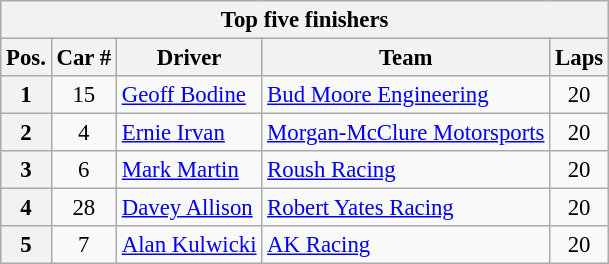<table class="wikitable" style="font-size:95%;">
<tr>
<th colspan=9>Top five finishers</th>
</tr>
<tr>
<th>Pos.</th>
<th>Car #</th>
<th>Driver</th>
<th>Team</th>
<th>Laps</th>
</tr>
<tr>
<th>1</th>
<td align=center>15</td>
<td><a href='#'>Geoff Bodine</a></td>
<td><a href='#'>Bud Moore Engineering</a></td>
<td align=center>20</td>
</tr>
<tr>
<th>2</th>
<td align=center>4</td>
<td><a href='#'>Ernie Irvan</a></td>
<td><a href='#'>Morgan-McClure Motorsports</a></td>
<td align=center>20</td>
</tr>
<tr>
<th>3</th>
<td align=center>6</td>
<td><a href='#'>Mark Martin</a></td>
<td><a href='#'>Roush Racing</a></td>
<td align=center>20</td>
</tr>
<tr>
<th>4</th>
<td align=center>28</td>
<td><a href='#'>Davey Allison</a></td>
<td><a href='#'>Robert Yates Racing</a></td>
<td align=center>20</td>
</tr>
<tr>
<th>5</th>
<td align=center>7</td>
<td><a href='#'>Alan Kulwicki</a></td>
<td><a href='#'>AK Racing</a></td>
<td align=center>20</td>
</tr>
</table>
